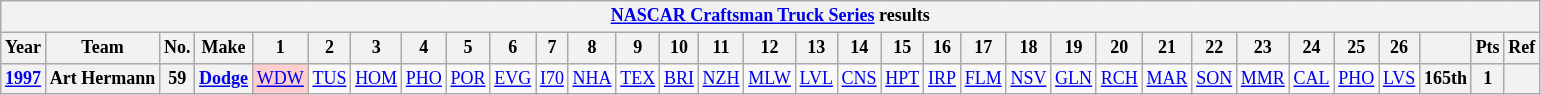<table class="wikitable" style="text-align:center; font-size:75%">
<tr>
<th colspan=45><a href='#'>NASCAR Craftsman Truck Series</a> results</th>
</tr>
<tr>
<th>Year</th>
<th>Team</th>
<th>No.</th>
<th>Make</th>
<th>1</th>
<th>2</th>
<th>3</th>
<th>4</th>
<th>5</th>
<th>6</th>
<th>7</th>
<th>8</th>
<th>9</th>
<th>10</th>
<th>11</th>
<th>12</th>
<th>13</th>
<th>14</th>
<th>15</th>
<th>16</th>
<th>17</th>
<th>18</th>
<th>19</th>
<th>20</th>
<th>21</th>
<th>22</th>
<th>23</th>
<th>24</th>
<th>25</th>
<th>26</th>
<th></th>
<th>Pts</th>
<th>Ref</th>
</tr>
<tr>
<th><a href='#'>1997</a></th>
<th>Art Hermann</th>
<th>59</th>
<th><a href='#'>Dodge</a></th>
<td style="background:#FFCFCF;"><a href='#'>WDW</a><br></td>
<td><a href='#'>TUS</a></td>
<td><a href='#'>HOM</a></td>
<td><a href='#'>PHO</a></td>
<td><a href='#'>POR</a></td>
<td><a href='#'>EVG</a></td>
<td><a href='#'>I70</a></td>
<td><a href='#'>NHA</a></td>
<td><a href='#'>TEX</a></td>
<td><a href='#'>BRI</a></td>
<td><a href='#'>NZH</a></td>
<td><a href='#'>MLW</a></td>
<td><a href='#'>LVL</a></td>
<td><a href='#'>CNS</a></td>
<td><a href='#'>HPT</a></td>
<td><a href='#'>IRP</a></td>
<td><a href='#'>FLM</a></td>
<td><a href='#'>NSV</a></td>
<td><a href='#'>GLN</a></td>
<td><a href='#'>RCH</a></td>
<td><a href='#'>MAR</a></td>
<td><a href='#'>SON</a></td>
<td><a href='#'>MMR</a></td>
<td><a href='#'>CAL</a></td>
<td><a href='#'>PHO</a></td>
<td><a href='#'>LVS</a></td>
<th>165th</th>
<th>1</th>
<th></th>
</tr>
</table>
